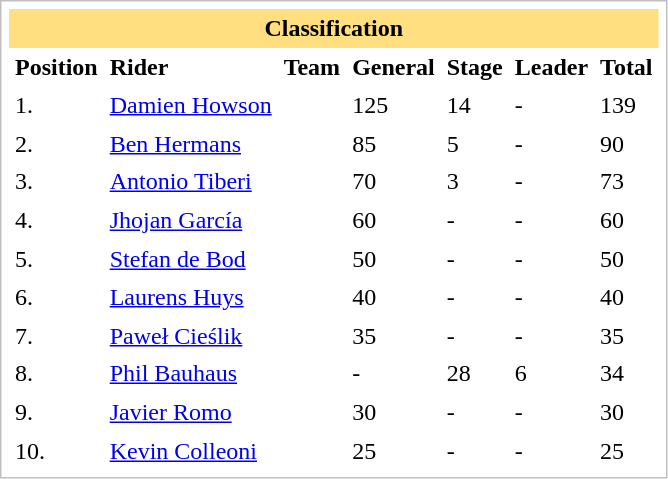<table class="sortable col2izq col3izq" cellpadding="4" cellspacing="0" style="border: 1px solid silver; color: black; margin: 0 0 0.5em 0; background-color: white; padding: 5px; text-align: left; vertical-align: top; line-height: 1.1em;">
<tr>
<th colspan="7" align="center" bgcolor="FFDF80">Classification</th>
</tr>
<tr>
<th>Position</th>
<th>Rider</th>
<th>Team</th>
<th>General</th>
<th>Stage</th>
<th>Leader</th>
<th>Total</th>
</tr>
<tr>
<td>1.</td>
<td> <a href='#'>Damien Howson</a></td>
<td></td>
<td>125</td>
<td>14</td>
<td>-</td>
<td>139</td>
</tr>
<tr>
<td>2.</td>
<td> <a href='#'>Ben Hermans</a></td>
<td></td>
<td>85</td>
<td>5</td>
<td>-</td>
<td>90</td>
</tr>
<tr>
<td>3.</td>
<td> <a href='#'>Antonio Tiberi</a></td>
<td></td>
<td>70</td>
<td>3</td>
<td>-</td>
<td>73</td>
</tr>
<tr>
<td>4.</td>
<td> <a href='#'>Jhojan García</a></td>
<td></td>
<td>60</td>
<td>-</td>
<td>-</td>
<td>60</td>
</tr>
<tr>
<td>5.</td>
<td> <a href='#'>Stefan de Bod</a></td>
<td></td>
<td>50</td>
<td>-</td>
<td>-</td>
<td>50</td>
</tr>
<tr>
<td>6.</td>
<td> <a href='#'>Laurens Huys</a></td>
<td></td>
<td>40</td>
<td>-</td>
<td>-</td>
<td>40</td>
</tr>
<tr>
<td>7.</td>
<td> <a href='#'>Paweł Cieślik</a></td>
<td></td>
<td>35</td>
<td>-</td>
<td>-</td>
<td>35</td>
</tr>
<tr>
<td>8.</td>
<td> <a href='#'>Phil Bauhaus</a></td>
<td></td>
<td>-</td>
<td>28</td>
<td>6</td>
<td>34</td>
</tr>
<tr>
<td>9.</td>
<td> <a href='#'>Javier Romo</a></td>
<td></td>
<td>30</td>
<td>-</td>
<td>-</td>
<td>30</td>
</tr>
<tr>
<td>10.</td>
<td> <a href='#'>Kevin Colleoni</a></td>
<td></td>
<td>25</td>
<td>-</td>
<td>-</td>
<td>25</td>
</tr>
</table>
